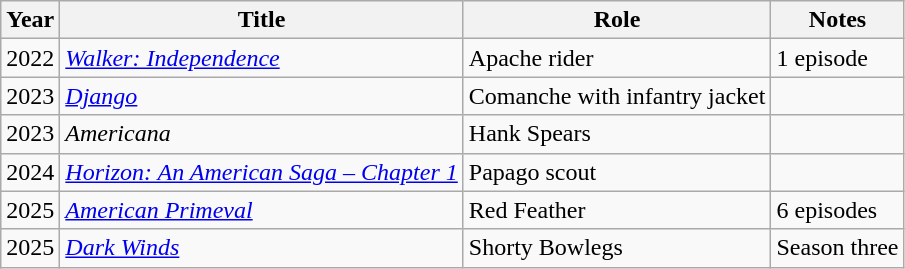<table class="wikitable sortable">
<tr>
<th>Year</th>
<th>Title</th>
<th>Role</th>
<th class="unsortable">Notes</th>
</tr>
<tr>
<td>2022</td>
<td><em><a href='#'>Walker: Independence</a></em></td>
<td>Apache rider</td>
<td>1 episode</td>
</tr>
<tr>
<td>2023</td>
<td><em><a href='#'>Django</a></em></td>
<td>Comanche with infantry jacket</td>
<td></td>
</tr>
<tr>
<td>2023</td>
<td><em>Americana</em></td>
<td>Hank Spears</td>
<td></td>
</tr>
<tr>
<td>2024</td>
<td><em><a href='#'>Horizon: An American Saga – Chapter 1</a></em></td>
<td>Papago scout</td>
<td></td>
</tr>
<tr>
<td>2025</td>
<td><em><a href='#'>American Primeval</a></em></td>
<td>Red Feather</td>
<td>6 episodes</td>
</tr>
<tr>
<td>2025</td>
<td><em><a href='#'>Dark Winds</a></em></td>
<td>Shorty Bowlegs</td>
<td>Season three</td>
</tr>
</table>
